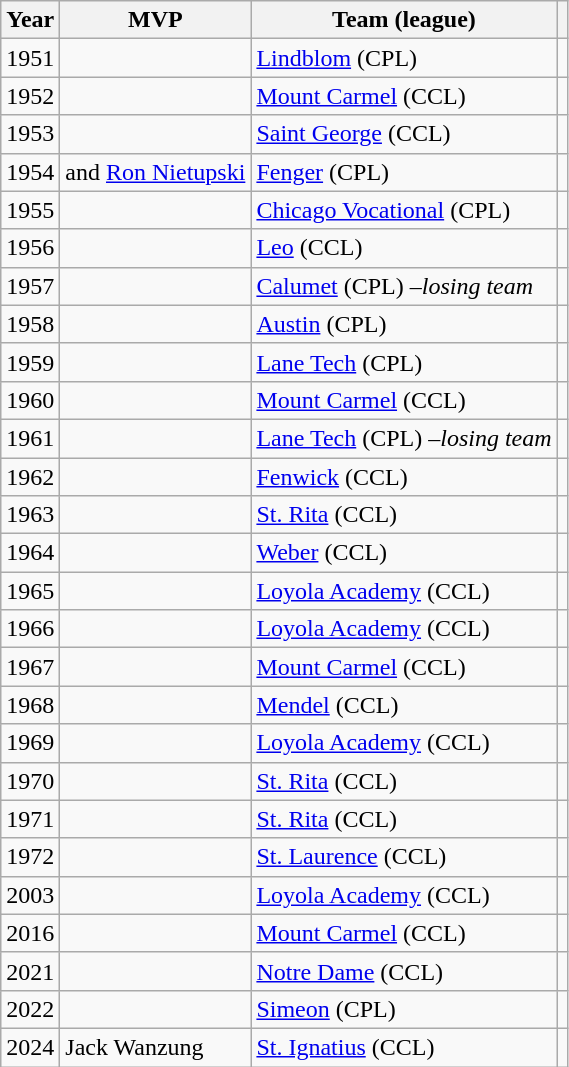<table class="wikitable sortable">
<tr>
<th>Year</th>
<th>MVP</th>
<th>Team (league)</th>
<th class=unsortable></th>
</tr>
<tr>
<td>1951</td>
<td></td>
<td><a href='#'>Lindblom</a> (CPL)</td>
<td></td>
</tr>
<tr>
<td>1952</td>
<td></td>
<td><a href='#'>Mount Carmel</a> (CCL)</td>
<td></td>
</tr>
<tr>
<td>1953</td>
<td></td>
<td><a href='#'>Saint George</a> (CCL)</td>
<td></td>
</tr>
<tr>
<td>1954</td>
<td> and <a href='#'>Ron Nietupski</a></td>
<td><a href='#'>Fenger</a> (CPL)</td>
<td></td>
</tr>
<tr>
<td>1955</td>
<td></td>
<td><a href='#'>Chicago Vocational</a> (CPL)</td>
<td></td>
</tr>
<tr>
<td>1956</td>
<td></td>
<td><a href='#'>Leo</a> (CCL)</td>
<td></td>
</tr>
<tr>
<td>1957</td>
<td></td>
<td><a href='#'>Calumet</a> (CPL) –<em>losing team</em></td>
<td></td>
</tr>
<tr>
<td>1958</td>
<td></td>
<td><a href='#'>Austin</a> (CPL)</td>
<td></td>
</tr>
<tr>
<td>1959</td>
<td></td>
<td><a href='#'>Lane Tech</a> (CPL)</td>
<td></td>
</tr>
<tr>
<td>1960</td>
<td></td>
<td><a href='#'>Mount Carmel</a> (CCL)</td>
<td></td>
</tr>
<tr>
<td>1961</td>
<td></td>
<td><a href='#'>Lane Tech</a> (CPL) –<em>losing team</em></td>
<td></td>
</tr>
<tr>
<td>1962</td>
<td></td>
<td><a href='#'>Fenwick</a> (CCL)</td>
<td></td>
</tr>
<tr>
<td>1963</td>
<td></td>
<td><a href='#'>St. Rita</a> (CCL)</td>
<td></td>
</tr>
<tr>
<td>1964</td>
<td></td>
<td><a href='#'>Weber</a> (CCL)</td>
<td></td>
</tr>
<tr>
<td>1965</td>
<td></td>
<td><a href='#'>Loyola Academy</a> (CCL)</td>
<td></td>
</tr>
<tr>
<td>1966</td>
<td></td>
<td><a href='#'>Loyola Academy</a> (CCL)</td>
<td></td>
</tr>
<tr>
<td>1967</td>
<td></td>
<td><a href='#'>Mount Carmel</a> (CCL)</td>
<td></td>
</tr>
<tr>
<td>1968</td>
<td></td>
<td><a href='#'>Mendel</a> (CCL)</td>
<td></td>
</tr>
<tr>
<td>1969</td>
<td></td>
<td><a href='#'>Loyola Academy</a> (CCL)</td>
<td></td>
</tr>
<tr>
<td>1970</td>
<td></td>
<td><a href='#'>St. Rita</a> (CCL)</td>
<td></td>
</tr>
<tr>
<td>1971</td>
<td></td>
<td><a href='#'>St. Rita</a> (CCL)</td>
<td></td>
</tr>
<tr>
<td>1972</td>
<td></td>
<td><a href='#'>St. Laurence</a> (CCL)</td>
<td></td>
</tr>
<tr>
<td>2003</td>
<td></td>
<td><a href='#'>Loyola Academy</a> (CCL)</td>
<td></td>
</tr>
<tr>
<td>2016</td>
<td></td>
<td><a href='#'>Mount Carmel</a> (CCL)</td>
<td></td>
</tr>
<tr>
<td>2021</td>
<td></td>
<td><a href='#'>Notre Dame</a> (CCL)</td>
<td></td>
</tr>
<tr>
<td>2022</td>
<td></td>
<td><a href='#'>Simeon</a> (CPL)</td>
<td></td>
</tr>
<tr>
<td>2024</td>
<td>Jack Wanzung</td>
<td><a href='#'>St. Ignatius</a> (CCL)</td>
<td></td>
</tr>
</table>
